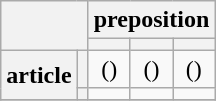<table class="wikitable" style="text-align:center;">
<tr>
<th colspan="2" rowspan="2"></th>
<th colspan="3">preposition</th>
</tr>
<tr>
<th></th>
<th></th>
<th></th>
</tr>
<tr>
<th rowspan="2">article</th>
<th></th>
<td> ()</td>
<td> ()</td>
<td> ()</td>
</tr>
<tr>
<th></th>
<td></td>
<td></td>
<td></td>
</tr>
<tr>
</tr>
</table>
